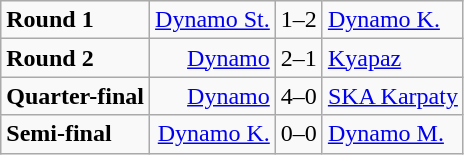<table class="wikitable">
<tr>
<td><strong>Round 1</strong></td>
<td align=right><a href='#'>Dynamo St.</a></td>
<td>1–2</td>
<td><a href='#'>Dynamo K.</a></td>
</tr>
<tr>
<td><strong>Round 2</strong></td>
<td align=right><a href='#'>Dynamo</a></td>
<td>2–1</td>
<td><a href='#'>Kyapaz</a></td>
</tr>
<tr>
<td><strong>Quarter-final</strong></td>
<td align=right><a href='#'>Dynamo</a></td>
<td>4–0</td>
<td><a href='#'>SKA Karpaty</a></td>
</tr>
<tr>
<td><strong>Semi-final</strong></td>
<td align=right><a href='#'>Dynamo K.</a></td>
<td>0–0</td>
<td><a href='#'>Dynamo M.</a></td>
</tr>
</table>
